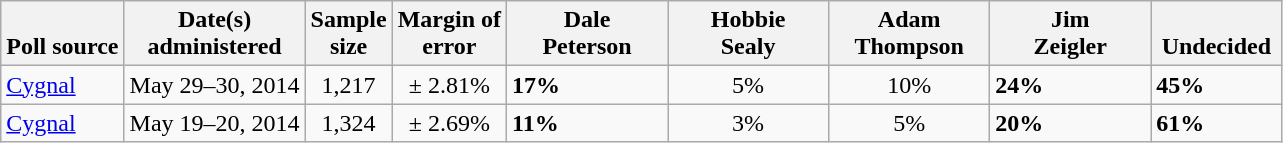<table class="wikitable">
<tr valign= bottom>
<th>Poll source</th>
<th>Date(s)<br>administered</th>
<th>Sample<br>size</th>
<th>Margin of<br>error</th>
<th style="width:100px;">Dale<br>Peterson</th>
<th style="width:100px;">Hobbie<br>Sealy</th>
<th style="width:100px;">Adam<br>Thompson</th>
<th style="width:100px;">Jim<br>Zeigler</th>
<th style="width:80px;">Undecided</th>
</tr>
<tr>
<td><a href='#'>Cygnal</a></td>
<td align=center>May 29–30, 2014</td>
<td align=center>1,217</td>
<td align=center>± 2.81%</td>
<td><strong>17%</strong></td>
<td align=center>5%</td>
<td align=center>10%</td>
<td><strong>24%</strong></td>
<td><strong>45%</strong></td>
</tr>
<tr>
<td><a href='#'>Cygnal</a></td>
<td align=center>May 19–20, 2014</td>
<td align=center>1,324</td>
<td align=center>± 2.69%</td>
<td><strong>11%</strong></td>
<td align=center>3%</td>
<td align=center>5%</td>
<td><strong>20%</strong></td>
<td><strong>61%</strong></td>
</tr>
</table>
